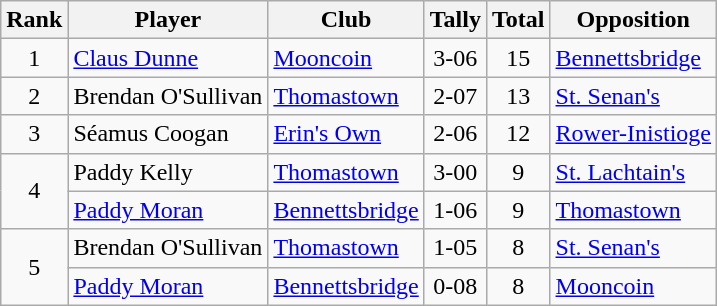<table class="wikitable">
<tr>
<th>Rank</th>
<th>Player</th>
<th>Club</th>
<th>Tally</th>
<th>Total</th>
<th>Opposition</th>
</tr>
<tr>
<td rowspan="1" style="text-align:center;">1</td>
<td><a href='#'>Claus Dunne</a></td>
<td><a href='#'>Mooncoin</a></td>
<td align=center>3-06</td>
<td align=center>15</td>
<td><a href='#'>Bennettsbridge</a></td>
</tr>
<tr>
<td rowspan="1" style="text-align:center;">2</td>
<td>Brendan O'Sullivan</td>
<td><a href='#'>Thomastown</a></td>
<td align=center>2-07</td>
<td align=center>13</td>
<td><a href='#'>St. Senan's</a></td>
</tr>
<tr>
<td rowspan="1" style="text-align:center;">3</td>
<td>Séamus Coogan</td>
<td><a href='#'>Erin's Own</a></td>
<td align=center>2-06</td>
<td align=center>12</td>
<td><a href='#'>Rower-Inistioge</a></td>
</tr>
<tr>
<td rowspan="2" style="text-align:center;">4</td>
<td>Paddy Kelly</td>
<td><a href='#'>Thomastown</a></td>
<td align=center>3-00</td>
<td align=center>9</td>
<td><a href='#'>St. Lachtain's</a></td>
</tr>
<tr>
<td><a href='#'>Paddy Moran</a></td>
<td><a href='#'>Bennettsbridge</a></td>
<td align=center>1-06</td>
<td align=center>9</td>
<td><a href='#'>Thomastown</a></td>
</tr>
<tr>
<td rowspan="2" style="text-align:center;">5</td>
<td>Brendan O'Sullivan</td>
<td><a href='#'>Thomastown</a></td>
<td align=center>1-05</td>
<td align=center>8</td>
<td><a href='#'>St. Senan's</a></td>
</tr>
<tr>
<td><a href='#'>Paddy Moran</a></td>
<td><a href='#'>Bennettsbridge</a></td>
<td align=center>0-08</td>
<td align=center>8</td>
<td><a href='#'>Mooncoin</a></td>
</tr>
</table>
